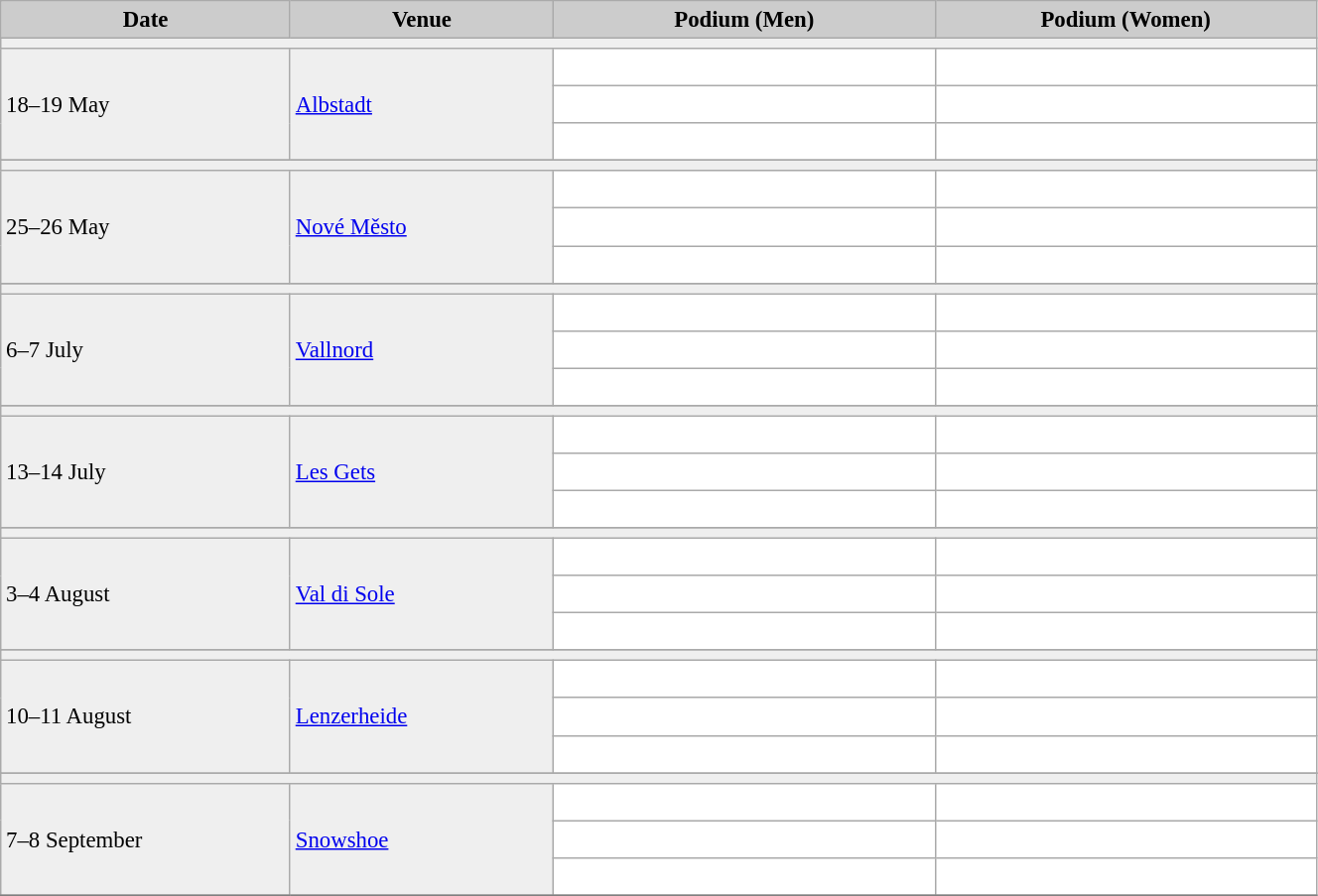<table class="wikitable" width=70% bgcolor="#f7f8ff" cellpadding="3" cellspacing="0" border="1" style="font-size: 95%; border: gray solid 1px; border-collapse: collapse;">
<tr bgcolor="#CCCCCC">
<td align="center"><strong>Date</strong></td>
<td width=20% align="center"><strong>Venue</strong></td>
<td width=29% align="center"><strong>Podium (Men)</strong></td>
<td width=29% align="center"><strong>Podium (Women)</strong></td>
</tr>
<tr bgcolor="#EFEFEF">
<td colspan=4></td>
</tr>
<tr bgcolor="#EFEFEF">
<td rowspan=3>18–19 May</td>
<td rowspan=3> <a href='#'>Albstadt</a></td>
<td bgcolor="#ffffff">   </td>
<td bgcolor="#ffffff">   </td>
</tr>
<tr>
<td bgcolor="#ffffff">   </td>
<td bgcolor="#ffffff">   </td>
</tr>
<tr>
<td bgcolor="#ffffff">   </td>
<td bgcolor="#ffffff">   </td>
</tr>
<tr>
</tr>
<tr bgcolor="#EFEFEF">
<td colspan=4></td>
</tr>
<tr bgcolor="#EFEFEF">
<td rowspan=3>25–26 May</td>
<td rowspan=3> <a href='#'>Nové Město</a></td>
<td bgcolor="#ffffff">   </td>
<td bgcolor="#ffffff">   </td>
</tr>
<tr>
<td bgcolor="#ffffff">   </td>
<td bgcolor="#ffffff">   </td>
</tr>
<tr>
<td bgcolor="#ffffff">   </td>
<td bgcolor="#ffffff">   </td>
</tr>
<tr>
</tr>
<tr bgcolor="#EFEFEF">
<td colspan=4></td>
</tr>
<tr bgcolor="#EFEFEF">
<td rowspan=3>6–7 July</td>
<td rowspan=3> <a href='#'>Vallnord</a></td>
<td bgcolor="#ffffff">   </td>
<td bgcolor="#ffffff">   </td>
</tr>
<tr>
<td bgcolor="#ffffff">   </td>
<td bgcolor="#ffffff">   </td>
</tr>
<tr>
<td bgcolor="#ffffff">   </td>
<td bgcolor="#ffffff">   </td>
</tr>
<tr>
</tr>
<tr bgcolor="#EFEFEF">
<td colspan=4></td>
</tr>
<tr bgcolor="#EFEFEF">
<td rowspan=3>13–14 July</td>
<td rowspan=3> <a href='#'>Les Gets</a></td>
<td bgcolor="#ffffff">   </td>
<td bgcolor="#ffffff">   </td>
</tr>
<tr>
<td bgcolor="#ffffff">   </td>
<td bgcolor="#ffffff">   </td>
</tr>
<tr>
<td bgcolor="#ffffff">   </td>
<td bgcolor="#ffffff">   </td>
</tr>
<tr>
</tr>
<tr bgcolor="#EFEFEF">
<td colspan=4></td>
</tr>
<tr bgcolor="#EFEFEF">
<td rowspan=3>3–4 August</td>
<td rowspan=3> <a href='#'>Val di Sole</a></td>
<td bgcolor="#ffffff">   </td>
<td bgcolor="#ffffff">   </td>
</tr>
<tr>
<td bgcolor="#ffffff">   </td>
<td bgcolor="#ffffff">   </td>
</tr>
<tr>
<td bgcolor="#ffffff">   </td>
<td bgcolor="#ffffff">   </td>
</tr>
<tr>
</tr>
<tr bgcolor="#EFEFEF">
<td colspan=4></td>
</tr>
<tr bgcolor="#EFEFEF">
<td rowspan=3>10–11 August</td>
<td rowspan=3> <a href='#'>Lenzerheide</a></td>
<td bgcolor="#ffffff">   </td>
<td bgcolor="#ffffff">   </td>
</tr>
<tr>
<td bgcolor="#ffffff">   </td>
<td bgcolor="#ffffff">   </td>
</tr>
<tr>
<td bgcolor="#ffffff">   </td>
<td bgcolor="#ffffff">   </td>
</tr>
<tr>
</tr>
<tr bgcolor="#EFEFEF">
<td colspan=4></td>
</tr>
<tr bgcolor="#EFEFEF">
<td rowspan=3>7–8 September</td>
<td rowspan=3> <a href='#'>Snowshoe</a></td>
<td bgcolor="#ffffff">   </td>
<td bgcolor="#ffffff">   </td>
</tr>
<tr>
<td bgcolor="#ffffff">   </td>
<td bgcolor="#ffffff">   </td>
</tr>
<tr>
<td bgcolor="#ffffff">   </td>
<td bgcolor="#ffffff">   </td>
</tr>
<tr>
</tr>
</table>
